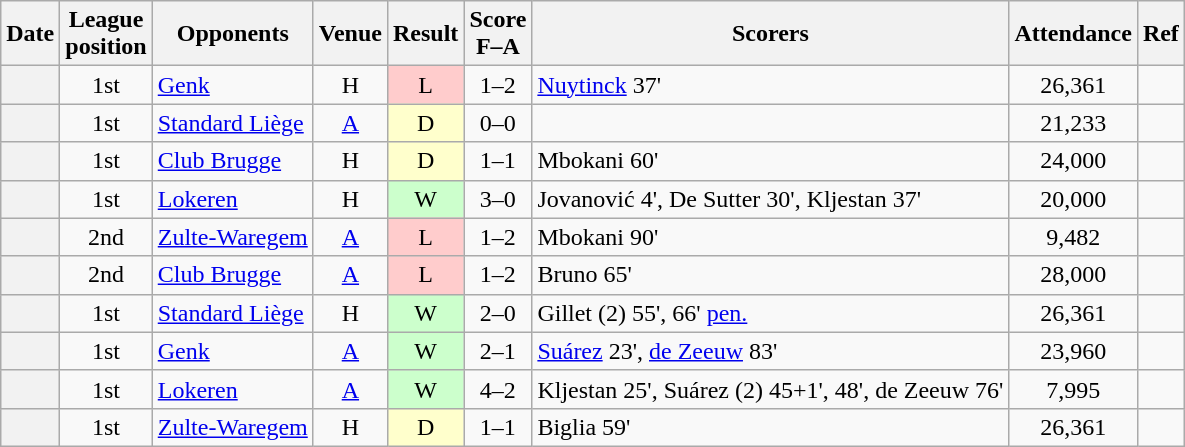<table class="wikitable plainrowheaders sortable" style="text-align:center">
<tr>
<th scope="col">Date</th>
<th scope="col">League<br>position</th>
<th scope="col">Opponents</th>
<th scope="col">Venue</th>
<th scope="col">Result</th>
<th scope="col">Score<br>F–A</th>
<th scope="col" class="unsortable">Scorers</th>
<th scope="col">Attendance</th>
<th scope="col" class="unsortable">Ref</th>
</tr>
<tr>
<th scope="row"></th>
<td>1st</td>
<td align="left"><a href='#'>Genk</a></td>
<td>H</td>
<td style="background-color:#FFCCCC">L</td>
<td>1–2</td>
<td align="left"><a href='#'>Nuytinck</a> 37'</td>
<td>26,361</td>
<td></td>
</tr>
<tr>
<th scope="row"></th>
<td>1st</td>
<td align="left"><a href='#'>Standard Liège</a></td>
<td><a href='#'>A</a></td>
<td style="background-color:#FFFFCC">D</td>
<td>0–0</td>
<td align="left"></td>
<td>21,233</td>
<td></td>
</tr>
<tr>
<th scope="row"></th>
<td>1st</td>
<td align="left"><a href='#'>Club Brugge</a></td>
<td>H</td>
<td style="background-color:#FFFFCC">D</td>
<td>1–1</td>
<td align="left">Mbokani 60'</td>
<td>24,000</td>
<td></td>
</tr>
<tr>
<th scope="row"></th>
<td>1st</td>
<td align="left"><a href='#'>Lokeren</a></td>
<td>H</td>
<td style="background-color:#CCFFCC">W</td>
<td>3–0</td>
<td align="left">Jovanović 4', De Sutter 30', Kljestan 37'</td>
<td>20,000</td>
<td></td>
</tr>
<tr>
<th scope="row"></th>
<td>2nd</td>
<td align="left"><a href='#'>Zulte-Waregem</a></td>
<td><a href='#'>A</a></td>
<td style="background-color:#FFCCCC">L</td>
<td>1–2</td>
<td align="left">Mbokani 90'</td>
<td>9,482</td>
<td></td>
</tr>
<tr>
<th scope="row"></th>
<td>2nd</td>
<td align="left"><a href='#'>Club Brugge</a></td>
<td><a href='#'>A</a></td>
<td style="background-color:#FFCCCC">L</td>
<td>1–2</td>
<td align="left">Bruno 65'</td>
<td>28,000</td>
<td></td>
</tr>
<tr>
<th scope="row"></th>
<td>1st</td>
<td align="left"><a href='#'>Standard Liège</a></td>
<td>H</td>
<td style="background-color:#CCFFCC">W</td>
<td>2–0</td>
<td align="left">Gillet (2) 55', 66' <a href='#'>pen.</a></td>
<td>26,361</td>
<td></td>
</tr>
<tr>
<th scope="row"></th>
<td>1st</td>
<td align="left"><a href='#'>Genk</a></td>
<td><a href='#'>A</a></td>
<td style="background-color:#CCFFCC">W</td>
<td>2–1</td>
<td align="left"><a href='#'>Suárez</a> 23', <a href='#'>de Zeeuw</a> 83'</td>
<td>23,960</td>
<td></td>
</tr>
<tr>
<th scope="row"></th>
<td>1st</td>
<td align="left"><a href='#'>Lokeren</a></td>
<td><a href='#'>A</a></td>
<td style="background-color:#CCFFCC">W</td>
<td>4–2</td>
<td align="left">Kljestan 25', Suárez (2) 45+1', 48', de Zeeuw 76'</td>
<td>7,995</td>
<td></td>
</tr>
<tr>
<th scope="row"></th>
<td>1st</td>
<td align="left"><a href='#'>Zulte-Waregem</a></td>
<td>H</td>
<td style="background-color:#FFFFCC">D</td>
<td>1–1</td>
<td align="left">Biglia 59'</td>
<td>26,361</td>
<td></td>
</tr>
</table>
